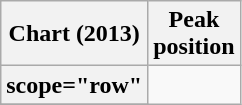<table class="wikitable sortable plainrowheaders">
<tr>
<th scope="col">Chart (2013)</th>
<th scope="col">Peak<br>position</th>
</tr>
<tr>
<th>scope="row"</th>
</tr>
<tr>
</tr>
</table>
